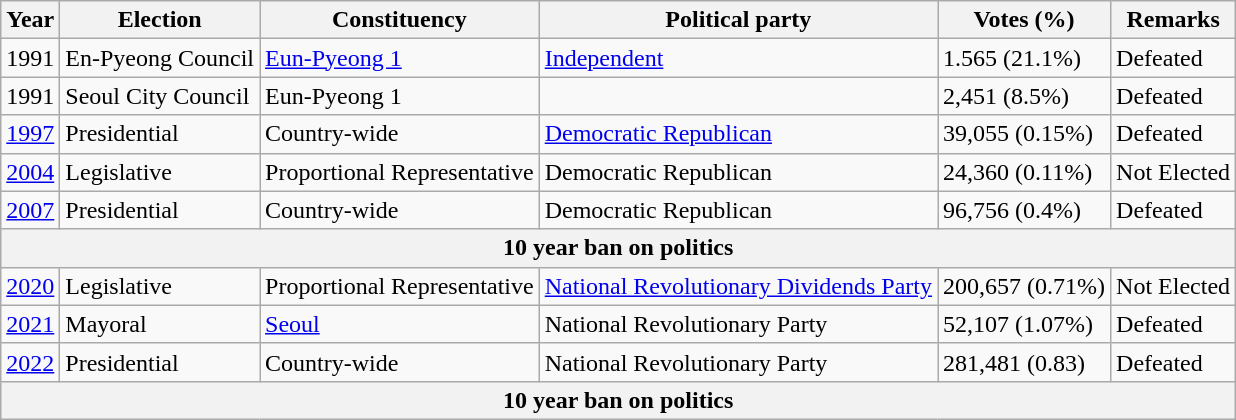<table class="wikitable">
<tr>
<th>Year</th>
<th>Election</th>
<th>Constituency</th>
<th>Political party</th>
<th>Votes (%)</th>
<th>Remarks</th>
</tr>
<tr>
<td>1991</td>
<td>En-Pyeong Council</td>
<td><a href='#'>Eun-Pyeong 1</a></td>
<td><a href='#'>Independent</a></td>
<td>1.565 (21.1%)</td>
<td>Defeated</td>
</tr>
<tr>
<td>1991</td>
<td>Seoul City Council</td>
<td>Eun-Pyeong 1</td>
<td></td>
<td>2,451 (8.5%)</td>
<td>Defeated</td>
</tr>
<tr>
<td><a href='#'>1997</a></td>
<td>Presidential</td>
<td>Country-wide</td>
<td><a href='#'>Democratic Republican</a></td>
<td>39,055 (0.15%)</td>
<td>Defeated</td>
</tr>
<tr>
<td><a href='#'>2004</a></td>
<td>Legislative</td>
<td>Proportional Representative</td>
<td>Democratic Republican</td>
<td>24,360 (0.11%)</td>
<td>Not Elected</td>
</tr>
<tr>
<td><a href='#'>2007</a></td>
<td>Presidential</td>
<td>Country-wide</td>
<td>Democratic Republican</td>
<td>96,756 (0.4%)</td>
<td>Defeated</td>
</tr>
<tr>
<th colspan="6">10 year ban on politics</th>
</tr>
<tr>
<td><a href='#'>2020</a></td>
<td>Legislative</td>
<td>Proportional Representative</td>
<td><a href='#'>National Revolutionary Dividends Party</a></td>
<td>200,657 (0.71%)</td>
<td>Not Elected</td>
</tr>
<tr>
<td><a href='#'>2021</a></td>
<td>Mayoral</td>
<td><a href='#'>Seoul</a></td>
<td>National Revolutionary Party</td>
<td>52,107 (1.07%)</td>
<td>Defeated</td>
</tr>
<tr>
<td><a href='#'>2022</a></td>
<td>Presidential</td>
<td>Country-wide</td>
<td>National Revolutionary Party</td>
<td>281,481 (0.83)</td>
<td>Defeated</td>
</tr>
<tr>
<th colspan="6">10 year ban on politics</th>
</tr>
</table>
